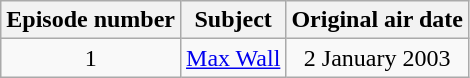<table class="wikitable" style="text-align:center;">
<tr>
<th>Episode number</th>
<th>Subject</th>
<th>Original air date</th>
</tr>
<tr>
<td>1</td>
<td><a href='#'>Max Wall</a></td>
<td>2 January 2003</td>
</tr>
</table>
